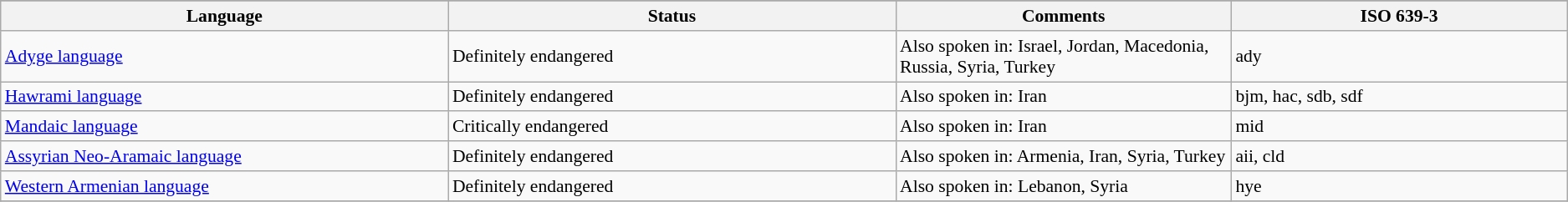<table class="wikitable" align="center" style="font-size:90%">
<tr>
</tr>
<tr>
<th width="20%">Language</th>
<th width="20%">Status</th>
<th width="15%">Comments</th>
<th width="15%">ISO 639-3</th>
</tr>
<tr>
<td><a href='#'>Adyge language</a></td>
<td>Definitely endangered</td>
<td>Also spoken in: Israel, Jordan, Macedonia, Russia, Syria, Turkey</td>
<td>ady</td>
</tr>
<tr>
<td><a href='#'>Hawrami language</a></td>
<td>Definitely endangered</td>
<td>Also spoken in: Iran</td>
<td>bjm, hac, sdb, sdf</td>
</tr>
<tr>
<td><a href='#'>Mandaic language</a></td>
<td>Critically endangered</td>
<td>Also spoken in: Iran</td>
<td>mid</td>
</tr>
<tr>
<td><a href='#'>Assyrian Neo-Aramaic language</a></td>
<td>Definitely endangered</td>
<td>Also spoken in: Armenia, Iran, Syria, Turkey</td>
<td>aii, cld</td>
</tr>
<tr>
<td><a href='#'>Western Armenian language</a></td>
<td>Definitely endangered</td>
<td>Also spoken in: Lebanon, Syria</td>
<td>hye</td>
</tr>
<tr>
</tr>
</table>
